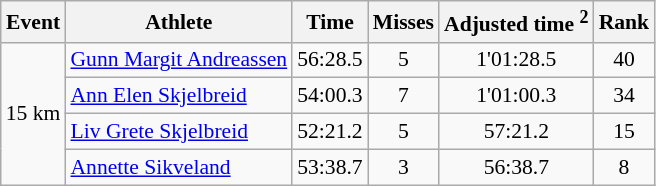<table class="wikitable" style="font-size:90%">
<tr>
<th>Event</th>
<th>Athlete</th>
<th>Time</th>
<th>Misses</th>
<th>Adjusted time <sup>2</sup></th>
<th>Rank</th>
</tr>
<tr>
<td rowspan="4">15 km</td>
<td><a href='#'>Gunn Margit Andreassen</a></td>
<td align="center">56:28.5</td>
<td align="center">5</td>
<td align="center">1'01:28.5</td>
<td align="center">40</td>
</tr>
<tr>
<td><a href='#'>Ann Elen Skjelbreid</a></td>
<td align="center">54:00.3</td>
<td align="center">7</td>
<td align="center">1'01:00.3</td>
<td align="center">34</td>
</tr>
<tr>
<td><a href='#'>Liv Grete Skjelbreid</a></td>
<td align="center">52:21.2</td>
<td align="center">5</td>
<td align="center">57:21.2</td>
<td align="center">15</td>
</tr>
<tr>
<td><a href='#'>Annette Sikveland</a></td>
<td align="center">53:38.7</td>
<td align="center">3</td>
<td align="center">56:38.7</td>
<td align="center">8</td>
</tr>
</table>
